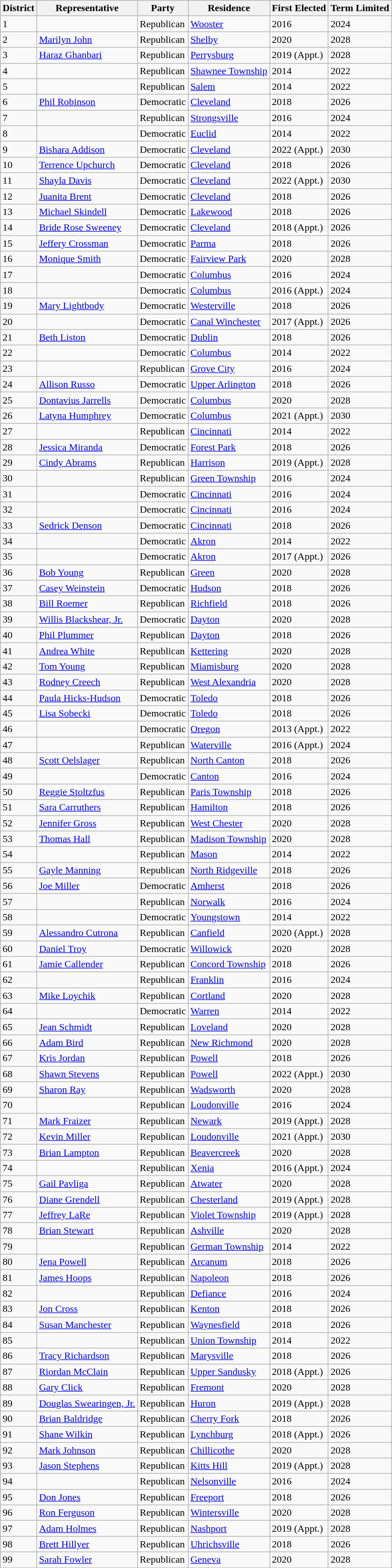<table class="wikitable sortable">
<tr>
<th>District</th>
<th>Representative</th>
<th>Party</th>
<th>Residence</th>
<th>First Elected</th>
<th>Term Limited</th>
</tr>
<tr>
<td>1</td>
<td></td>
<td>Republican</td>
<td><a href='#'>Wooster</a></td>
<td>2016</td>
<td>2024</td>
</tr>
<tr>
<td>2</td>
<td><a href='#'>Marilyn John</a></td>
<td>Republican</td>
<td><a href='#'>Shelby</a></td>
<td>2020</td>
<td>2028</td>
</tr>
<tr>
<td>3</td>
<td><a href='#'>Haraz Ghanbari</a></td>
<td>Republican</td>
<td><a href='#'>Perrysburg</a></td>
<td>2019 (Appt.)</td>
<td>2028</td>
</tr>
<tr>
<td>4</td>
<td></td>
<td>Republican</td>
<td><a href='#'>Shawnee Township</a></td>
<td>2014</td>
<td>2022</td>
</tr>
<tr>
<td>5</td>
<td></td>
<td>Republican</td>
<td><a href='#'>Salem</a></td>
<td>2014</td>
<td>2022</td>
</tr>
<tr>
<td>6</td>
<td><a href='#'>Phil Robinson</a></td>
<td>Democratic</td>
<td><a href='#'>Cleveland</a></td>
<td>2018</td>
<td>2026</td>
</tr>
<tr>
<td>7</td>
<td></td>
<td>Republican</td>
<td><a href='#'>Strongsville</a></td>
<td>2016</td>
<td>2024</td>
</tr>
<tr>
<td>8</td>
<td></td>
<td>Democratic</td>
<td><a href='#'>Euclid</a></td>
<td>2014</td>
<td>2022</td>
</tr>
<tr>
<td>9</td>
<td><a href='#'>Bishara Addison</a></td>
<td>Democratic</td>
<td><a href='#'>Cleveland</a></td>
<td>2022 (Appt.)</td>
<td>2030</td>
</tr>
<tr>
<td>10</td>
<td><a href='#'>Terrence Upchurch</a></td>
<td>Democratic</td>
<td><a href='#'>Cleveland</a></td>
<td>2018</td>
<td>2026</td>
</tr>
<tr>
<td>11</td>
<td><a href='#'>Shayla Davis</a></td>
<td>Democratic</td>
<td><a href='#'>Cleveland</a></td>
<td>2022 (Appt.)</td>
<td>2030</td>
</tr>
<tr>
<td>12</td>
<td><a href='#'>Juanita Brent</a></td>
<td>Democratic</td>
<td><a href='#'>Cleveland</a></td>
<td>2018</td>
<td>2026</td>
</tr>
<tr>
<td>13</td>
<td><a href='#'>Michael Skindell</a></td>
<td>Democratic</td>
<td><a href='#'>Lakewood</a></td>
<td>2018</td>
<td>2026</td>
</tr>
<tr>
<td>14</td>
<td><a href='#'>Bride Rose Sweeney</a></td>
<td>Democratic</td>
<td><a href='#'>Cleveland</a></td>
<td>2018 (Appt.)</td>
<td>2026</td>
</tr>
<tr>
<td>15</td>
<td><a href='#'>Jeffery Crossman</a></td>
<td>Democratic</td>
<td><a href='#'>Parma</a></td>
<td>2018</td>
<td>2026</td>
</tr>
<tr>
<td>16</td>
<td><a href='#'>Monique Smith</a></td>
<td>Democratic</td>
<td><a href='#'>Fairview Park</a></td>
<td>2020</td>
<td>2028</td>
</tr>
<tr>
<td>17</td>
<td></td>
<td>Democratic</td>
<td><a href='#'>Columbus</a></td>
<td>2016</td>
<td>2024</td>
</tr>
<tr>
<td>18</td>
<td></td>
<td>Democratic</td>
<td><a href='#'>Columbus</a></td>
<td>2016 (Appt.)</td>
<td>2024</td>
</tr>
<tr>
<td>19</td>
<td><a href='#'>Mary Lightbody</a></td>
<td>Democratic</td>
<td><a href='#'>Westerville</a></td>
<td>2018</td>
<td>2026</td>
</tr>
<tr>
<td>20</td>
<td></td>
<td>Democratic</td>
<td><a href='#'>Canal Winchester</a></td>
<td>2017 (Appt.)</td>
<td>2026</td>
</tr>
<tr>
<td>21</td>
<td><a href='#'>Beth Liston</a></td>
<td>Democratic</td>
<td><a href='#'>Dublin</a></td>
<td>2018</td>
<td>2026</td>
</tr>
<tr>
<td>22</td>
<td></td>
<td>Democratic</td>
<td><a href='#'>Columbus</a></td>
<td>2014</td>
<td>2022</td>
</tr>
<tr>
<td>23</td>
<td></td>
<td>Republican</td>
<td><a href='#'>Grove City</a></td>
<td>2016</td>
<td>2024</td>
</tr>
<tr>
<td>24</td>
<td><a href='#'>Allison Russo</a></td>
<td>Democratic</td>
<td><a href='#'>Upper Arlington</a></td>
<td>2018</td>
<td>2026</td>
</tr>
<tr>
<td>25</td>
<td><a href='#'>Dontavius Jarrells</a></td>
<td>Democratic</td>
<td><a href='#'>Columbus</a></td>
<td>2020</td>
<td>2028</td>
</tr>
<tr>
<td>26</td>
<td><a href='#'>Latyna Humphrey</a></td>
<td>Democratic</td>
<td><a href='#'>Columbus</a></td>
<td>2021 (Appt.)</td>
<td>2030</td>
</tr>
<tr>
<td>27</td>
<td></td>
<td>Republican</td>
<td><a href='#'>Cincinnati</a></td>
<td>2014</td>
<td>2022</td>
</tr>
<tr>
<td>28</td>
<td><a href='#'>Jessica Miranda</a></td>
<td>Democratic</td>
<td><a href='#'>Forest Park</a></td>
<td>2018</td>
<td>2026</td>
</tr>
<tr>
<td>29</td>
<td><a href='#'>Cindy Abrams</a></td>
<td>Republican</td>
<td><a href='#'>Harrison</a></td>
<td>2019 (Appt.)</td>
<td>2028</td>
</tr>
<tr>
<td>30</td>
<td></td>
<td>Republican</td>
<td><a href='#'>Green Township</a></td>
<td>2016</td>
<td>2024</td>
</tr>
<tr>
<td>31</td>
<td></td>
<td>Democratic</td>
<td><a href='#'>Cincinnati</a></td>
<td>2016</td>
<td>2024</td>
</tr>
<tr>
<td>32</td>
<td></td>
<td>Democratic</td>
<td><a href='#'>Cincinnati</a></td>
<td>2016</td>
<td>2024</td>
</tr>
<tr>
<td>33</td>
<td><a href='#'>Sedrick Denson</a></td>
<td>Democratic</td>
<td><a href='#'>Cincinnati</a></td>
<td>2018</td>
<td>2026</td>
</tr>
<tr>
<td>34</td>
<td></td>
<td>Democratic</td>
<td><a href='#'>Akron</a></td>
<td>2014</td>
<td>2022</td>
</tr>
<tr>
<td>35</td>
<td></td>
<td>Democratic</td>
<td><a href='#'>Akron</a></td>
<td>2017 (Appt.)</td>
<td>2026</td>
</tr>
<tr>
<td>36</td>
<td><a href='#'>Bob Young</a></td>
<td>Republican</td>
<td><a href='#'>Green</a></td>
<td>2020</td>
<td>2028</td>
</tr>
<tr>
<td>37</td>
<td><a href='#'>Casey Weinstein</a></td>
<td>Democratic</td>
<td><a href='#'>Hudson</a></td>
<td>2018</td>
<td>2026</td>
</tr>
<tr>
<td>38</td>
<td><a href='#'>Bill Roemer</a></td>
<td>Republican</td>
<td><a href='#'>Richfield</a></td>
<td>2018</td>
<td>2026</td>
</tr>
<tr>
<td>39</td>
<td><a href='#'>Willis Blackshear, Jr.</a></td>
<td>Democratic</td>
<td><a href='#'>Dayton</a></td>
<td>2020</td>
<td>2028</td>
</tr>
<tr>
<td>40</td>
<td><a href='#'>Phil Plummer</a></td>
<td>Republican</td>
<td><a href='#'>Dayton</a></td>
<td>2018</td>
<td>2026</td>
</tr>
<tr>
<td>41</td>
<td><a href='#'>Andrea White</a></td>
<td>Republican</td>
<td><a href='#'>Kettering</a></td>
<td>2020</td>
<td>2028</td>
</tr>
<tr>
<td>42</td>
<td><a href='#'>Tom Young</a></td>
<td>Republican</td>
<td><a href='#'>Miamisburg</a></td>
<td>2020</td>
<td>2028</td>
</tr>
<tr>
<td>43</td>
<td><a href='#'>Rodney Creech</a></td>
<td>Republican</td>
<td><a href='#'>West Alexandria</a></td>
<td>2020</td>
<td>2028</td>
</tr>
<tr>
<td>44</td>
<td><a href='#'>Paula Hicks-Hudson</a></td>
<td>Democratic</td>
<td><a href='#'>Toledo</a></td>
<td>2018</td>
<td>2026</td>
</tr>
<tr>
<td>45</td>
<td><a href='#'>Lisa Sobecki</a></td>
<td>Democratic</td>
<td><a href='#'>Toledo</a></td>
<td>2018</td>
<td>2026</td>
</tr>
<tr>
<td>46</td>
<td></td>
<td>Democratic</td>
<td><a href='#'>Oregon</a></td>
<td>2013 (Appt.)</td>
<td>2022</td>
</tr>
<tr>
<td>47</td>
<td></td>
<td>Republican</td>
<td><a href='#'>Waterville</a></td>
<td>2016 (Appt.)</td>
<td>2024</td>
</tr>
<tr>
<td>48</td>
<td><a href='#'>Scott Oelslager</a></td>
<td>Republican</td>
<td><a href='#'>North Canton</a></td>
<td>2018</td>
<td>2026</td>
</tr>
<tr>
<td>49</td>
<td></td>
<td>Democratic</td>
<td><a href='#'>Canton</a></td>
<td>2016</td>
<td>2024</td>
</tr>
<tr>
<td>50</td>
<td><a href='#'>Reggie Stoltzfus</a></td>
<td>Republican</td>
<td><a href='#'>Paris Township</a></td>
<td>2018</td>
<td>2026</td>
</tr>
<tr>
<td>51</td>
<td><a href='#'>Sara Carruthers</a></td>
<td>Republican</td>
<td><a href='#'>Hamilton</a></td>
<td>2018</td>
<td>2026</td>
</tr>
<tr>
<td>52</td>
<td><a href='#'>Jennifer Gross</a></td>
<td>Republican</td>
<td><a href='#'>West Chester</a></td>
<td>2020</td>
<td>2028</td>
</tr>
<tr>
<td>53</td>
<td><a href='#'>Thomas Hall</a></td>
<td>Republican</td>
<td><a href='#'>Madison Township</a></td>
<td>2020</td>
<td>2028</td>
</tr>
<tr>
<td>54</td>
<td></td>
<td>Republican</td>
<td><a href='#'>Mason</a></td>
<td>2014</td>
<td>2022</td>
</tr>
<tr>
<td>55</td>
<td><a href='#'>Gayle Manning</a></td>
<td>Republican</td>
<td><a href='#'>North Ridgeville</a></td>
<td>2018</td>
<td>2026</td>
</tr>
<tr>
<td>56</td>
<td><a href='#'>Joe Miller</a></td>
<td>Democratic</td>
<td><a href='#'>Amherst</a></td>
<td>2018</td>
<td>2026</td>
</tr>
<tr>
<td>57</td>
<td></td>
<td>Republican</td>
<td><a href='#'>Norwalk</a></td>
<td>2016</td>
<td>2024</td>
</tr>
<tr>
<td>58</td>
<td></td>
<td>Democratic</td>
<td><a href='#'>Youngstown</a></td>
<td>2014</td>
<td>2022</td>
</tr>
<tr>
<td>59</td>
<td><a href='#'>Alessandro Cutrona</a></td>
<td>Republican</td>
<td><a href='#'>Canfield</a></td>
<td>2020 (Appt.)</td>
<td>2028</td>
</tr>
<tr>
<td>60</td>
<td><a href='#'>Daniel Troy</a></td>
<td>Democratic</td>
<td><a href='#'>Willowick</a></td>
<td>2020</td>
<td>2028</td>
</tr>
<tr>
<td>61</td>
<td><a href='#'>Jamie Callender</a></td>
<td>Republican</td>
<td><a href='#'>Concord Township</a></td>
<td>2018</td>
<td>2026</td>
</tr>
<tr>
<td>62</td>
<td></td>
<td>Republican</td>
<td><a href='#'>Franklin</a></td>
<td>2016</td>
<td>2024</td>
</tr>
<tr>
<td>63</td>
<td><a href='#'>Mike Loychik</a></td>
<td>Republican</td>
<td><a href='#'>Cortland</a></td>
<td>2020</td>
<td>2028</td>
</tr>
<tr>
<td>64</td>
<td></td>
<td>Democratic</td>
<td><a href='#'>Warren</a></td>
<td>2014</td>
<td>2022</td>
</tr>
<tr>
<td>65</td>
<td><a href='#'>Jean Schmidt</a></td>
<td>Republican</td>
<td><a href='#'>Loveland</a></td>
<td>2020</td>
<td>2028</td>
</tr>
<tr>
<td>66</td>
<td><a href='#'>Adam Bird</a></td>
<td>Republican</td>
<td><a href='#'>New Richmond</a></td>
<td>2020</td>
<td>2028</td>
</tr>
<tr>
<td>67</td>
<td><a href='#'>Kris Jordan</a></td>
<td>Republican</td>
<td><a href='#'>Powell</a></td>
<td>2018</td>
<td>2026</td>
</tr>
<tr>
<td>68</td>
<td><a href='#'>Shawn Stevens</a></td>
<td>Republican</td>
<td><a href='#'>Powell</a></td>
<td>2022 (Appt.)</td>
<td>2030</td>
</tr>
<tr>
<td>69</td>
<td><a href='#'>Sharon Ray</a></td>
<td>Republican</td>
<td><a href='#'>Wadsworth</a></td>
<td>2020</td>
<td>2028</td>
</tr>
<tr>
<td>70</td>
<td></td>
<td>Republican</td>
<td><a href='#'>Loudonville</a></td>
<td>2016</td>
<td>2024</td>
</tr>
<tr>
<td>71</td>
<td><a href='#'>Mark Fraizer</a></td>
<td>Republican</td>
<td><a href='#'>Newark</a></td>
<td>2019 (Appt.)</td>
<td>2028</td>
</tr>
<tr>
<td>72</td>
<td><a href='#'>Kevin Miller</a></td>
<td>Republican</td>
<td><a href='#'>Loudonville</a></td>
<td>2021 (Appt.)</td>
<td>2030</td>
</tr>
<tr>
<td>73</td>
<td><a href='#'>Brian Lampton</a></td>
<td>Republican</td>
<td><a href='#'>Beavercreek</a></td>
<td>2020</td>
<td>2028</td>
</tr>
<tr>
<td>74</td>
<td></td>
<td>Republican</td>
<td><a href='#'>Xenia</a></td>
<td>2016 (Appt.)</td>
<td>2024</td>
</tr>
<tr>
<td>75</td>
<td><a href='#'>Gail Pavliga</a></td>
<td>Republican</td>
<td><a href='#'>Atwater</a></td>
<td>2020</td>
<td>2028</td>
</tr>
<tr>
<td>76</td>
<td><a href='#'>Diane Grendell</a></td>
<td>Republican</td>
<td><a href='#'>Chesterland</a></td>
<td>2019 (Appt.)</td>
<td>2028</td>
</tr>
<tr>
<td>77</td>
<td><a href='#'>Jeffrey LaRe</a></td>
<td>Republican</td>
<td><a href='#'>Violet Township</a></td>
<td>2019 (Appt.)</td>
<td>2028</td>
</tr>
<tr>
<td>78</td>
<td><a href='#'>Brian Stewart</a></td>
<td>Republican</td>
<td><a href='#'>Ashville</a></td>
<td>2020</td>
<td>2028</td>
</tr>
<tr>
<td>79</td>
<td></td>
<td>Republican</td>
<td><a href='#'>German Township</a></td>
<td>2014</td>
<td>2022</td>
</tr>
<tr>
<td>80</td>
<td><a href='#'>Jena Powell</a></td>
<td>Republican</td>
<td><a href='#'>Arcanum</a></td>
<td>2018</td>
<td>2026</td>
</tr>
<tr>
<td>81</td>
<td><a href='#'>James Hoops</a></td>
<td>Republican</td>
<td><a href='#'>Napoleon</a></td>
<td>2018</td>
<td>2026</td>
</tr>
<tr>
<td>82</td>
<td></td>
<td>Republican</td>
<td><a href='#'>Defiance</a></td>
<td>2016</td>
<td>2024</td>
</tr>
<tr>
<td>83</td>
<td><a href='#'>Jon Cross</a></td>
<td>Republican</td>
<td><a href='#'>Kenton</a></td>
<td>2018</td>
<td>2026</td>
</tr>
<tr>
<td>84</td>
<td><a href='#'>Susan Manchester</a></td>
<td>Republican</td>
<td><a href='#'>Waynesfield</a></td>
<td>2018</td>
<td>2026</td>
</tr>
<tr>
<td>85</td>
<td></td>
<td>Republican</td>
<td><a href='#'>Union Township</a></td>
<td>2014</td>
<td>2022</td>
</tr>
<tr>
<td>86</td>
<td><a href='#'>Tracy Richardson</a></td>
<td>Republican</td>
<td><a href='#'>Marysville</a></td>
<td>2018</td>
<td>2026</td>
</tr>
<tr>
<td>87</td>
<td><a href='#'>Riordan McClain</a></td>
<td>Republican</td>
<td><a href='#'>Upper Sandusky</a></td>
<td>2018 (Appt.)</td>
<td>2026</td>
</tr>
<tr>
<td>88</td>
<td><a href='#'>Gary Click</a></td>
<td>Republican</td>
<td><a href='#'>Fremont</a></td>
<td>2020</td>
<td>2028</td>
</tr>
<tr>
<td>89</td>
<td><a href='#'>Douglas Swearingen, Jr.</a></td>
<td>Republican</td>
<td><a href='#'>Huron</a></td>
<td>2019 (Appt.)</td>
<td>2028</td>
</tr>
<tr>
<td>90</td>
<td><a href='#'>Brian Baldridge</a></td>
<td>Republican</td>
<td><a href='#'>Cherry Fork</a></td>
<td>2018</td>
<td>2026</td>
</tr>
<tr>
<td>91</td>
<td><a href='#'>Shane Wilkin</a></td>
<td>Republican</td>
<td><a href='#'>Lynchburg</a></td>
<td>2018 (Appt.)</td>
<td>2026</td>
</tr>
<tr>
<td>92</td>
<td><a href='#'>Mark Johnson</a></td>
<td>Republican</td>
<td><a href='#'>Chillicothe</a></td>
<td>2020</td>
<td>2028</td>
</tr>
<tr>
<td>93</td>
<td><a href='#'>Jason Stephens</a></td>
<td>Republican</td>
<td><a href='#'>Kitts Hill</a></td>
<td>2019 (Appt.)</td>
<td>2028</td>
</tr>
<tr>
<td>94</td>
<td></td>
<td>Republican</td>
<td><a href='#'>Nelsonville</a></td>
<td>2016</td>
<td>2024</td>
</tr>
<tr>
<td>95</td>
<td><a href='#'>Don Jones</a></td>
<td>Republican</td>
<td><a href='#'>Freeport</a></td>
<td>2018</td>
<td>2026</td>
</tr>
<tr>
<td>96</td>
<td><a href='#'>Ron Ferguson</a></td>
<td>Republican</td>
<td><a href='#'>Wintersville</a></td>
<td>2020</td>
<td>2028</td>
</tr>
<tr>
<td>97</td>
<td><a href='#'>Adam Holmes</a></td>
<td>Republican</td>
<td><a href='#'>Nashport</a></td>
<td>2019 (Appt.)</td>
<td>2028</td>
</tr>
<tr>
<td>98</td>
<td><a href='#'>Brett Hillyer</a></td>
<td>Republican</td>
<td><a href='#'>Uhrichsville</a></td>
<td>2018</td>
<td>2026</td>
</tr>
<tr>
<td>99</td>
<td><a href='#'>Sarah Fowler</a></td>
<td>Republican</td>
<td><a href='#'>Geneva</a></td>
<td>2020</td>
<td>2028</td>
</tr>
</table>
